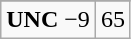<table class="wikitable">
<tr align="center">
</tr>
<tr align="center">
<td><strong>UNC</strong> −9</td>
<td>65</td>
</tr>
</table>
